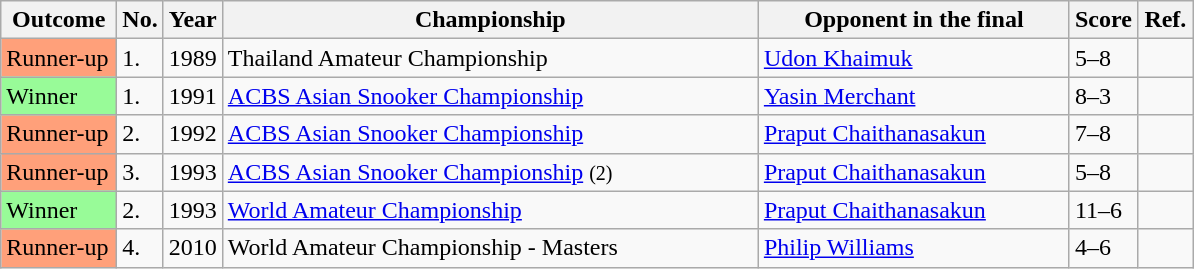<table class="sortable wikitable">
<tr>
<th width="70">Outcome</th>
<th width="20">No.</th>
<th width="30">Year</th>
<th width="350">Championship</th>
<th width="200">Opponent in the final</th>
<th width="30">Score</th>
<th width="30">Ref.</th>
</tr>
<tr>
<td style="background:#ffa07a;">Runner-up</td>
<td>1.</td>
<td>1989</td>
<td>Thailand Amateur Championship</td>
<td> <a href='#'>Udon Khaimuk</a></td>
<td>5–8</td>
<td></td>
</tr>
<tr>
<td style="background:#98fb98;">Winner</td>
<td>1.</td>
<td>1991</td>
<td><a href='#'>ACBS Asian Snooker Championship</a></td>
<td> <a href='#'>Yasin Merchant</a></td>
<td>8–3</td>
<td></td>
</tr>
<tr>
<td style="background:#ffa07a;">Runner-up</td>
<td>2.</td>
<td>1992</td>
<td><a href='#'>ACBS Asian Snooker Championship</a></td>
<td> <a href='#'>Praput Chaithanasakun</a></td>
<td>7–8</td>
<td></td>
</tr>
<tr>
<td style="background:#ffa07a;">Runner-up</td>
<td>3.</td>
<td>1993</td>
<td><a href='#'>ACBS Asian Snooker Championship</a> <small>(2)</small></td>
<td> <a href='#'>Praput Chaithanasakun</a></td>
<td>5–8</td>
<td></td>
</tr>
<tr>
<td style="background:#98fb98;">Winner</td>
<td>2.</td>
<td>1993</td>
<td><a href='#'>World Amateur Championship</a></td>
<td> <a href='#'>Praput Chaithanasakun</a></td>
<td>11–6</td>
<td></td>
</tr>
<tr>
<td style="background:#ffa07a;">Runner-up</td>
<td>4.</td>
<td>2010</td>
<td>World Amateur Championship - Masters</td>
<td> <a href='#'>Philip Williams</a></td>
<td>4–6</td>
<td></td>
</tr>
</table>
